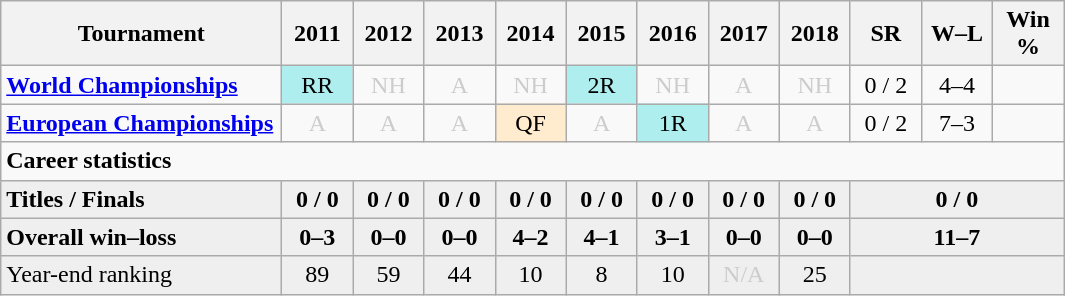<table class=wikitable style=text-align:center>
<tr>
<th width=180>Tournament</th>
<th width=40>2011</th>
<th width=40>2012</th>
<th width=40>2013</th>
<th width=40>2014</th>
<th width=40>2015</th>
<th width=40>2016</th>
<th width=40>2017</th>
<th width=40>2018</th>
<th width=40>SR</th>
<th width=40>W–L</th>
<th width=40>Win %</th>
</tr>
<tr>
<td align="left"><strong><a href='#'>World Championships</a></strong></td>
<td bgcolor=afeeee>RR<br></td>
<td align="center" style="color:#cccccc;">NH</td>
<td align="center" style="color:#cccccc;">A</td>
<td align="center" style="color:#cccccc;">NH</td>
<td bgcolor=afeeee>2R<br></td>
<td align="center" style="color:#cccccc;">NH</td>
<td align="center" style="color:#cccccc;">A</td>
<td align="center" style="color:#cccccc;">NH</td>
<td>0 / 2</td>
<td>4–4</td>
<td></td>
</tr>
<tr>
<td align=left><strong><a href='#'>European Championships</a></strong></td>
<td align="center" style="color:#cccccc;">A</td>
<td align="center" style="color:#cccccc;">A</td>
<td align="center" style="color:#cccccc;">A</td>
<td bgcolor=#ffebcd>QF<br></td>
<td align="center" style="color:#cccccc;">A</td>
<td bgcolor=afeeee>1R<br></td>
<td align="center" style="color:#cccccc;">A</td>
<td align="center" style="color:#cccccc;">A</td>
<td>0 / 2</td>
<td>7–3</td>
<td></td>
</tr>
<tr>
<td colspan="12" style="text-align:left;"><strong>Career statistics</strong></td>
</tr>
<tr style="font-weight:bold; background:#efefef;">
<td style=text-align:left>Titles / Finals</td>
<td>0 / 0</td>
<td>0 / 0</td>
<td>0 / 0</td>
<td>0 / 0</td>
<td>0 / 0</td>
<td>0 / 0</td>
<td>0 / 0</td>
<td>0 / 0</td>
<td colspan="3">0 / 0</td>
</tr>
<tr style="font-weight:bold; background:#efefef;">
<td style="text-align:left">Overall win–loss</td>
<td>0–3</td>
<td>0–0</td>
<td>0–0</td>
<td>4–2</td>
<td>4–1</td>
<td>3–1</td>
<td>0–0</td>
<td>0–0</td>
<td colspan="3">11–7</td>
</tr>
<tr bgcolor="efefef">
<td align="left">Year-end ranking</td>
<td>89</td>
<td>59</td>
<td>44</td>
<td>10</td>
<td>8</td>
<td>10</td>
<td align="center" style="color:#cccccc;">N/A</td>
<td>25</td>
<td colspan="3"></td>
</tr>
</table>
